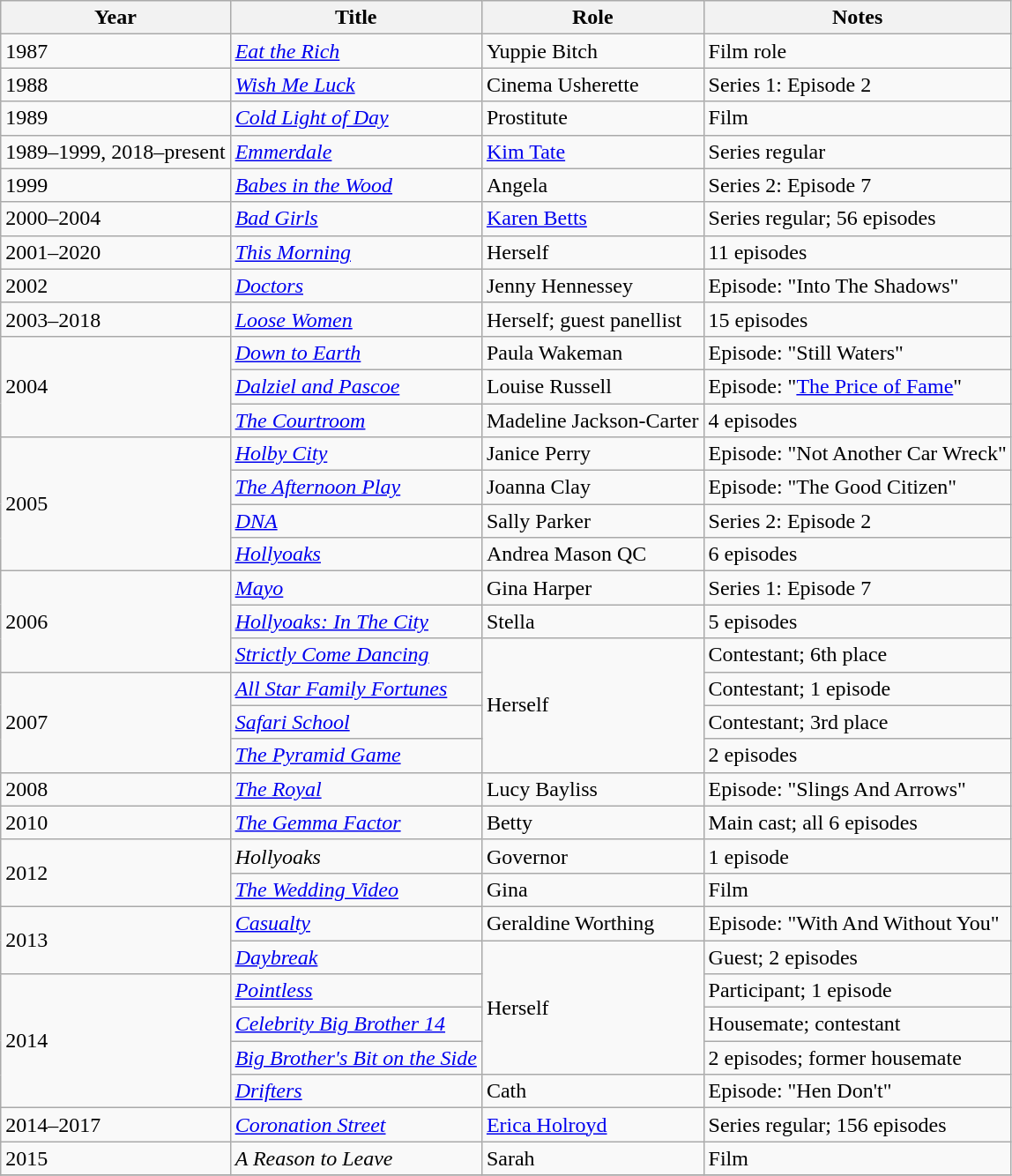<table class="wikitable sortable">
<tr>
<th>Year</th>
<th>Title</th>
<th class="unsortable">Role</th>
<th class="unsortable">Notes</th>
</tr>
<tr>
<td>1987</td>
<td><em><a href='#'>Eat the Rich</a></em></td>
<td>Yuppie Bitch</td>
<td>Film role</td>
</tr>
<tr>
<td>1988</td>
<td><em><a href='#'>Wish Me Luck</a></em></td>
<td>Cinema Usherette</td>
<td>Series 1: Episode 2</td>
</tr>
<tr>
<td>1989</td>
<td><em><a href='#'>Cold Light of Day</a></em></td>
<td>Prostitute</td>
<td>Film</td>
</tr>
<tr>
<td>1989–1999, 2018–present</td>
<td><em><a href='#'>Emmerdale</a></em></td>
<td><a href='#'>Kim Tate</a></td>
<td>Series regular</td>
</tr>
<tr>
<td>1999</td>
<td><em><a href='#'>Babes in the Wood</a></em></td>
<td>Angela</td>
<td>Series 2: Episode 7</td>
</tr>
<tr>
<td>2000–2004</td>
<td><em><a href='#'>Bad Girls</a></em></td>
<td><a href='#'>Karen Betts</a></td>
<td>Series regular; 56 episodes</td>
</tr>
<tr>
<td>2001–2020</td>
<td><em><a href='#'>This Morning</a></em></td>
<td>Herself</td>
<td>11 episodes</td>
</tr>
<tr>
<td>2002</td>
<td><em><a href='#'>Doctors</a></em></td>
<td>Jenny Hennessey</td>
<td>Episode: "Into The Shadows"</td>
</tr>
<tr>
<td>2003–2018</td>
<td><em><a href='#'>Loose Women</a></em></td>
<td>Herself; guest panellist</td>
<td>15 episodes</td>
</tr>
<tr>
<td rowspan="3">2004</td>
<td><em><a href='#'>Down to Earth</a></em></td>
<td>Paula Wakeman</td>
<td>Episode: "Still Waters"</td>
</tr>
<tr>
<td><em><a href='#'>Dalziel and Pascoe</a></em></td>
<td>Louise Russell</td>
<td>Episode: "<a href='#'>The Price of Fame</a>"</td>
</tr>
<tr>
<td><em><a href='#'>The Courtroom</a></em></td>
<td>Madeline Jackson-Carter</td>
<td>4 episodes</td>
</tr>
<tr>
<td rowspan="4">2005</td>
<td><em><a href='#'>Holby City</a></em></td>
<td>Janice Perry</td>
<td>Episode: "Not Another Car Wreck"</td>
</tr>
<tr>
<td><em><a href='#'>The Afternoon Play</a></em></td>
<td>Joanna Clay</td>
<td>Episode: "The Good Citizen"</td>
</tr>
<tr>
<td><em><a href='#'>DNA</a></em></td>
<td>Sally Parker</td>
<td>Series 2: Episode 2</td>
</tr>
<tr>
<td><em><a href='#'>Hollyoaks</a></em></td>
<td>Andrea Mason QC</td>
<td>6 episodes</td>
</tr>
<tr>
<td rowspan="3">2006</td>
<td><em><a href='#'>Mayo</a></em></td>
<td>Gina Harper</td>
<td>Series 1: Episode 7</td>
</tr>
<tr>
<td><em><a href='#'>Hollyoaks: In The City</a></em></td>
<td>Stella</td>
<td>5 episodes</td>
</tr>
<tr>
<td><em><a href='#'>Strictly Come Dancing</a></em></td>
<td rowspan="4">Herself</td>
<td>Contestant; 6th place</td>
</tr>
<tr>
<td rowspan="3">2007</td>
<td><em><a href='#'>All Star Family Fortunes</a></em></td>
<td>Contestant; 1 episode</td>
</tr>
<tr>
<td><em><a href='#'>Safari School</a></em></td>
<td>Contestant; 3rd place</td>
</tr>
<tr>
<td><em><a href='#'>The Pyramid Game</a></em></td>
<td>2 episodes</td>
</tr>
<tr>
<td>2008</td>
<td><em><a href='#'>The Royal</a></em></td>
<td>Lucy Bayliss</td>
<td>Episode: "Slings And Arrows"</td>
</tr>
<tr>
<td>2010</td>
<td><em><a href='#'>The Gemma Factor</a></em></td>
<td>Betty</td>
<td>Main cast; all 6 episodes</td>
</tr>
<tr>
<td rowspan="2">2012</td>
<td><em>Hollyoaks</em></td>
<td>Governor</td>
<td>1 episode</td>
</tr>
<tr>
<td><em><a href='#'>The Wedding Video</a></em></td>
<td>Gina</td>
<td>Film</td>
</tr>
<tr>
<td rowspan="2">2013</td>
<td><em><a href='#'>Casualty</a></em></td>
<td>Geraldine Worthing</td>
<td>Episode: "With And Without You"</td>
</tr>
<tr>
<td><em><a href='#'>Daybreak</a></em></td>
<td rowspan="4">Herself</td>
<td>Guest; 2 episodes</td>
</tr>
<tr>
<td rowspan="4">2014</td>
<td><em><a href='#'>Pointless</a></em></td>
<td>Participant; 1 episode</td>
</tr>
<tr>
<td><em><a href='#'>Celebrity Big Brother 14</a></em></td>
<td>Housemate; contestant</td>
</tr>
<tr>
<td><em><a href='#'>Big Brother's Bit on the Side</a></em></td>
<td>2 episodes; former housemate</td>
</tr>
<tr>
<td><em><a href='#'>Drifters</a></em></td>
<td>Cath</td>
<td>Episode: "Hen Don't"</td>
</tr>
<tr>
<td>2014–2017</td>
<td><em><a href='#'>Coronation Street</a></em></td>
<td><a href='#'>Erica Holroyd</a></td>
<td>Series regular; 156 episodes</td>
</tr>
<tr>
<td>2015</td>
<td><em>A Reason to Leave</em></td>
<td>Sarah</td>
<td>Film</td>
</tr>
<tr>
</tr>
</table>
